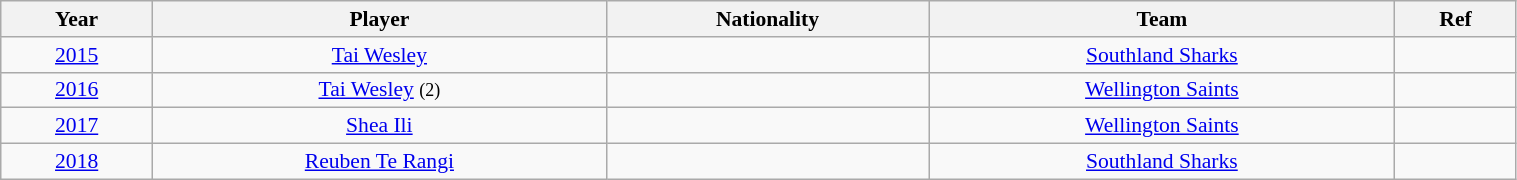<table class="wikitable" style="width: 80%; text-align:center; font-size:90%">
<tr>
<th>Year</th>
<th>Player</th>
<th>Nationality</th>
<th>Team</th>
<th>Ref</th>
</tr>
<tr>
<td><a href='#'>2015</a></td>
<td><a href='#'>Tai Wesley</a></td>
<td></td>
<td><a href='#'>Southland Sharks</a></td>
<td></td>
</tr>
<tr>
<td><a href='#'>2016</a></td>
<td><a href='#'>Tai Wesley</a> <small>(2)</small></td>
<td></td>
<td><a href='#'>Wellington Saints</a></td>
<td></td>
</tr>
<tr>
<td><a href='#'>2017</a></td>
<td><a href='#'>Shea Ili</a></td>
<td></td>
<td><a href='#'>Wellington Saints</a></td>
<td></td>
</tr>
<tr>
<td><a href='#'>2018</a></td>
<td><a href='#'>Reuben Te Rangi</a></td>
<td></td>
<td><a href='#'>Southland Sharks</a></td>
<td></td>
</tr>
</table>
